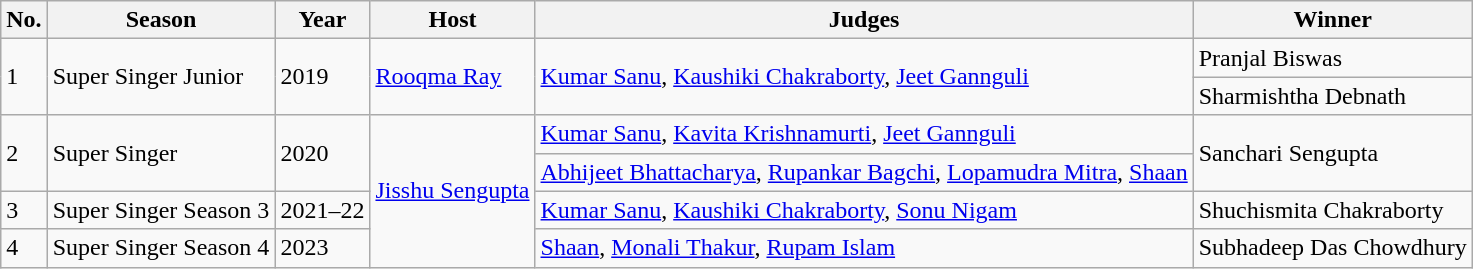<table class="wikitable">
<tr>
<th>No.</th>
<th>Season</th>
<th>Year</th>
<th>Host</th>
<th>Judges</th>
<th>Winner</th>
</tr>
<tr>
<td rowspan="2">1</td>
<td rowspan="2">Super Singer Junior</td>
<td rowspan="2">2019</td>
<td rowspan="2"><a href='#'>Rooqma Ray</a></td>
<td rowspan="2"><a href='#'>Kumar Sanu</a>, <a href='#'>Kaushiki Chakraborty</a>, <a href='#'>Jeet Gannguli</a></td>
<td>Pranjal Biswas</td>
</tr>
<tr>
<td>Sharmishtha Debnath</td>
</tr>
<tr>
<td rowspan="2">2</td>
<td rowspan="2">Super Singer</td>
<td rowspan="2">2020</td>
<td rowspan="4"><a href='#'>Jisshu Sengupta</a></td>
<td><a href='#'>Kumar Sanu</a>, <a href='#'>Kavita Krishnamurti</a>, <a href='#'>Jeet Gannguli</a></td>
<td rowspan="2">Sanchari Sengupta</td>
</tr>
<tr>
<td><a href='#'>Abhijeet Bhattacharya</a>, <a href='#'>Rupankar Bagchi</a>, <a href='#'>Lopamudra Mitra</a>, <a href='#'>Shaan</a></td>
</tr>
<tr>
<td>3</td>
<td>Super Singer Season 3</td>
<td>2021–22</td>
<td><a href='#'>Kumar Sanu</a>, <a href='#'>Kaushiki Chakraborty</a>, <a href='#'>Sonu Nigam</a></td>
<td>Shuchismita Chakraborty</td>
</tr>
<tr>
<td>4</td>
<td>Super Singer Season 4</td>
<td>2023</td>
<td><a href='#'>Shaan</a>, <a href='#'>Monali Thakur</a>, <a href='#'>Rupam Islam</a></td>
<td>Subhadeep Das Chowdhury</td>
</tr>
</table>
